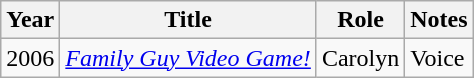<table class="wikitable">
<tr>
<th>Year</th>
<th>Title</th>
<th>Role</th>
<th>Notes</th>
</tr>
<tr>
<td>2006</td>
<td><em><a href='#'>Family Guy Video Game!</a></em></td>
<td>Carolyn</td>
<td>Voice</td>
</tr>
</table>
